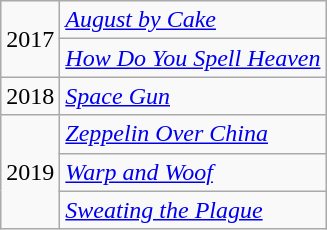<table class="wikitable">
<tr>
<td rowspan="2">2017</td>
<td><em><a href='#'>August by Cake</a></em></td>
</tr>
<tr>
<td><em><a href='#'>How Do You Spell Heaven</a></em></td>
</tr>
<tr>
<td>2018</td>
<td><em><a href='#'>Space Gun</a></em></td>
</tr>
<tr>
<td rowspan="3">2019</td>
<td><em><a href='#'>Zeppelin Over China</a></em></td>
</tr>
<tr>
<td><em><a href='#'>Warp and Woof</a></em></td>
</tr>
<tr>
<td><em><a href='#'>Sweating the Plague</a></em></td>
</tr>
</table>
